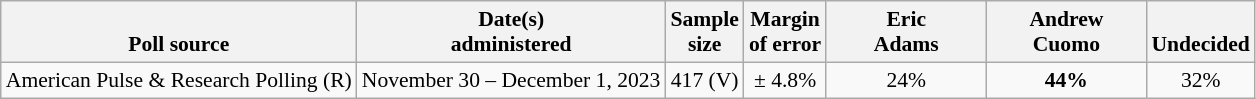<table class="wikitable" style="font-size:90%;text-align:center;">
<tr valign=bottom>
<th>Poll source</th>
<th>Date(s)<br>administered</th>
<th>Sample<br>size</th>
<th>Margin<br>of error</th>
<th style="width:100px;">Eric<br>Adams</th>
<th style="width:100px;">Andrew<br>Cuomo</th>
<th>Undecided</th>
</tr>
<tr>
<td style="text-align:left;">American Pulse & Research Polling (R)</td>
<td>November 30 – December 1, 2023</td>
<td>417 (V)</td>
<td>± 4.8%</td>
<td>24%</td>
<td><strong>44%</strong></td>
<td>32%</td>
</tr>
</table>
